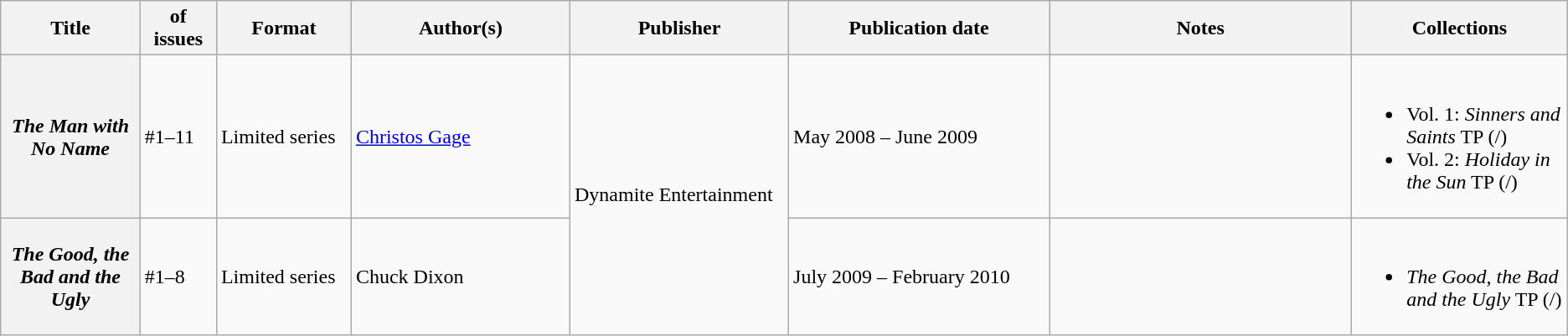<table class="wikitable">
<tr>
<th>Title</th>
<th style="width:40pt"> of issues</th>
<th style="width:75pt">Format</th>
<th style="width:125pt">Author(s)</th>
<th style="width:125pt">Publisher</th>
<th style="width:150pt">Publication date</th>
<th style="width:175pt">Notes</th>
<th>Collections</th>
</tr>
<tr>
<th><em>The Man with No Name</em></th>
<td>#1–11</td>
<td>Limited series</td>
<td><a href='#'>Christos Gage</a></td>
<td rowspan="2">Dynamite Entertainment</td>
<td>May 2008 – June 2009</td>
<td></td>
<td><br><ul><li>Vol. 1: <em>Sinners and Saints</em> TP (/)</li><li>Vol. 2: <em>Holiday in the Sun</em> TP (/)</li></ul></td>
</tr>
<tr>
<th><em>The Good, the Bad and the Ugly</em></th>
<td>#1–8</td>
<td>Limited series</td>
<td>Chuck Dixon</td>
<td>July 2009 – February 2010</td>
<td></td>
<td><br><ul><li><em>The Good, the Bad and the Ugly</em> TP (/)</li></ul></td>
</tr>
</table>
